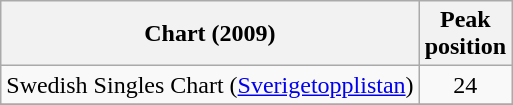<table class="wikitable">
<tr>
<th>Chart (2009)</th>
<th align="center">Peak<br>position</th>
</tr>
<tr>
<td align="left">Swedish Singles Chart (<a href='#'>Sverigetopplistan</a>)</td>
<td align="center">24</td>
</tr>
<tr>
</tr>
</table>
